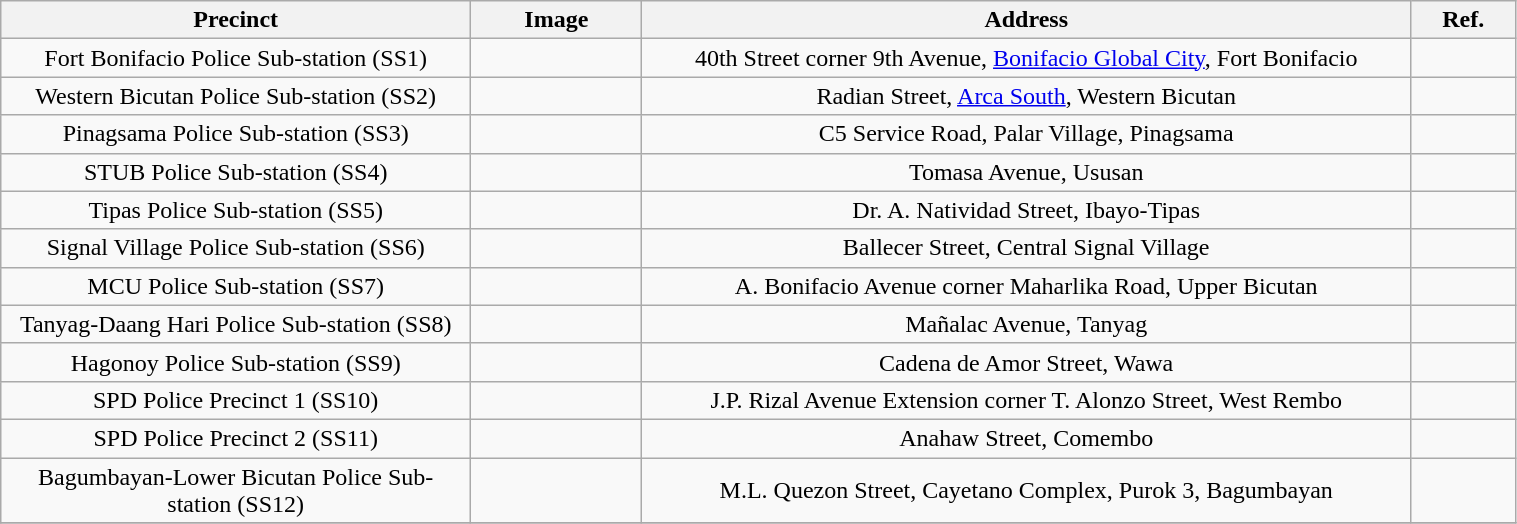<table class="wikitable plainrowheaders" style="text-align:center; width:80%;">
<tr>
<th scope="col" style="width:150px;">Precinct</th>
<th scope="col" style="width:50px;">Image</th>
<th scope="col" style="width:250px;">Address</th>
<th scope="col" style="width:25px;">Ref.</th>
</tr>
<tr>
<td scope="row">Fort Bonifacio Police Sub-station (SS1)</td>
<td></td>
<td>40th Street corner 9th Avenue, <a href='#'>Bonifacio Global City</a>, Fort Bonifacio</td>
<td></td>
</tr>
<tr>
<td scope="row">Western Bicutan Police Sub-station (SS2)</td>
<td></td>
<td>Radian Street, <a href='#'>Arca South</a>, Western Bicutan</td>
<td></td>
</tr>
<tr>
<td scope="row">Pinagsama Police Sub-station (SS3)</td>
<td></td>
<td>C5 Service Road, Palar Village, Pinagsama</td>
<td></td>
</tr>
<tr>
<td scope="row">STUB Police Sub-station (SS4)</td>
<td></td>
<td>Tomasa Avenue, Ususan</td>
<td></td>
</tr>
<tr>
<td scope="row">Tipas Police Sub-station (SS5)</td>
<td></td>
<td>Dr. A. Natividad Street,  Ibayo-Tipas</td>
<td></td>
</tr>
<tr>
<td scope="row">Signal Village Police Sub-station (SS6)</td>
<td></td>
<td>Ballecer Street, Central Signal Village</td>
<td></td>
</tr>
<tr>
<td scope="row">MCU Police Sub-station (SS7)</td>
<td></td>
<td>A. Bonifacio Avenue corner Maharlika Road, Upper Bicutan</td>
<td></td>
</tr>
<tr>
<td scope="row">Tanyag-Daang Hari Police Sub-station (SS8)</td>
<td></td>
<td>Mañalac Avenue, Tanyag</td>
<td></td>
</tr>
<tr>
<td scope="row">Hagonoy Police Sub-station (SS9)</td>
<td></td>
<td>Cadena de Amor Street, Wawa</td>
<td></td>
</tr>
<tr>
<td scope="row">SPD Police Precinct 1 (SS10)</td>
<td></td>
<td>J.P. Rizal Avenue Extension corner T. Alonzo Street, West Rembo</td>
<td></td>
</tr>
<tr>
<td scope="row">SPD Police Precinct 2 (SS11)</td>
<td></td>
<td>Anahaw Street, Comembo</td>
<td></td>
</tr>
<tr>
<td scope="row">Bagumbayan-Lower Bicutan Police Sub-station (SS12)</td>
<td></td>
<td>M.L. Quezon Street, Cayetano Complex, Purok 3, Bagumbayan</td>
<td></td>
</tr>
<tr>
</tr>
</table>
